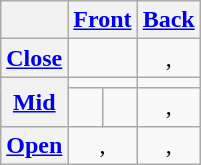<table class="wikitable" style="text-align:center">
<tr>
<th></th>
<th colspan="2"><a href='#'>Front</a></th>
<th><a href='#'>Back</a></th>
</tr>
<tr>
<th><a href='#'>Close</a></th>
<td colspan="2"></td>
<td>, </td>
</tr>
<tr>
<th rowspan="2"><a href='#'>Mid</a></th>
<td colspan="2"></td>
<td></td>
</tr>
<tr>
<td></td>
<td></td>
<td>, </td>
</tr>
<tr align="center">
<th><a href='#'>Open</a></th>
<td colspan="2">, </td>
<td>, </td>
</tr>
</table>
